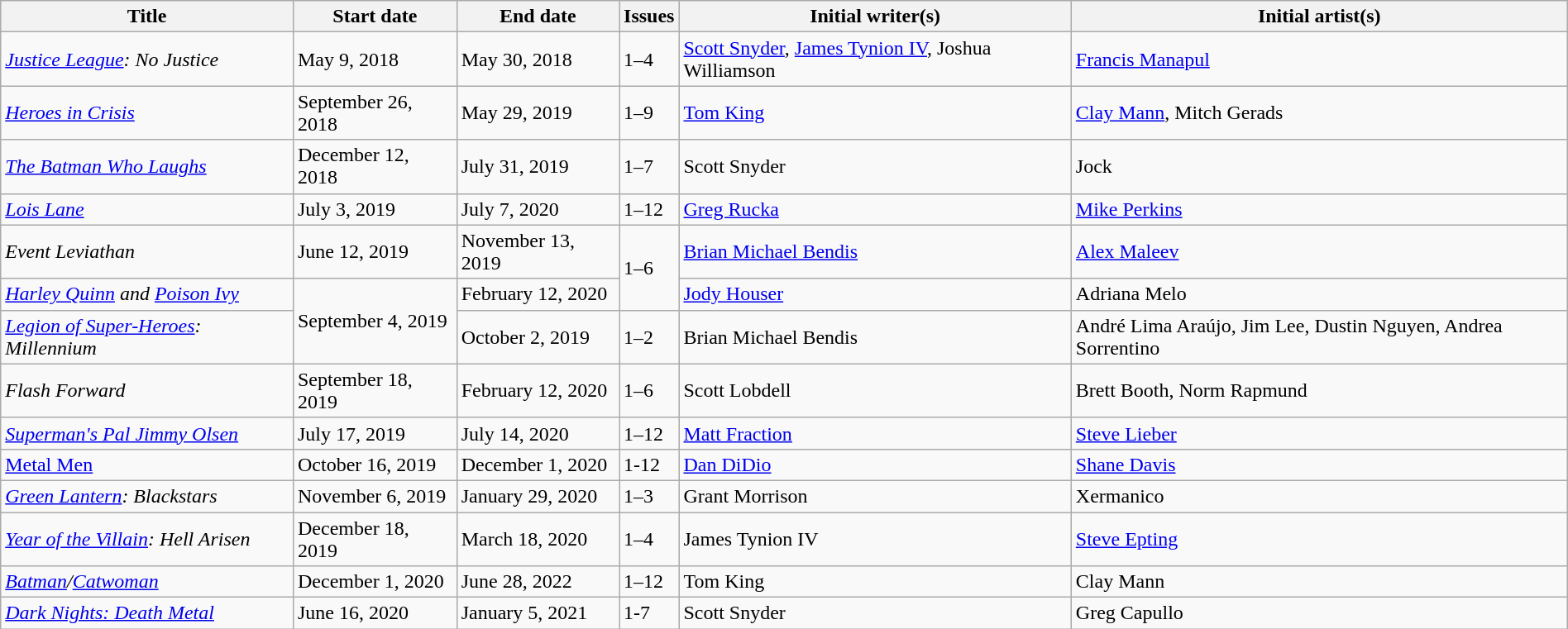<table class="wikitable" style="width:100%">
<tr>
<th>Title</th>
<th>Start date</th>
<th>End date</th>
<th>Issues</th>
<th>Initial writer(s)</th>
<th>Initial artist(s)</th>
</tr>
<tr>
<td><em><a href='#'>Justice League</a>: No Justice</em></td>
<td>May 9, 2018</td>
<td>May 30, 2018</td>
<td>1–4</td>
<td><a href='#'>Scott Snyder</a>, <a href='#'>James Tynion IV</a>, Joshua Williamson</td>
<td><a href='#'>Francis Manapul</a></td>
</tr>
<tr>
<td><em><a href='#'>Heroes in Crisis</a></em></td>
<td>September 26, 2018</td>
<td>May 29, 2019</td>
<td>1–9</td>
<td><a href='#'>Tom King</a></td>
<td><a href='#'>Clay Mann</a>, Mitch Gerads</td>
</tr>
<tr>
<td><em><a href='#'>The Batman Who Laughs</a></em></td>
<td>December 12, 2018</td>
<td>July 31, 2019</td>
<td>1–7</td>
<td>Scott Snyder</td>
<td>Jock</td>
</tr>
<tr>
<td><em><a href='#'>Lois Lane</a></em></td>
<td>July 3, 2019</td>
<td>July 7, 2020</td>
<td>1–12</td>
<td><a href='#'>Greg Rucka</a></td>
<td><a href='#'>Mike Perkins</a></td>
</tr>
<tr>
<td><em>Event Leviathan</em></td>
<td>June 12, 2019</td>
<td>November 13, 2019</td>
<td rowspan="2">1–6</td>
<td><a href='#'>Brian Michael Bendis</a></td>
<td><a href='#'>Alex Maleev</a></td>
</tr>
<tr>
<td><em><a href='#'>Harley Quinn</a> and <a href='#'>Poison Ivy</a></em></td>
<td rowspan="2">September 4, 2019</td>
<td>February 12, 2020</td>
<td><a href='#'>Jody Houser</a></td>
<td>Adriana Melo</td>
</tr>
<tr>
<td><em><a href='#'>Legion of Super-Heroes</a>: Millennium</em></td>
<td>October 2, 2019</td>
<td>1–2</td>
<td>Brian Michael Bendis</td>
<td>André Lima Araújo, Jim Lee, Dustin Nguyen, Andrea Sorrentino</td>
</tr>
<tr>
<td><em>Flash Forward</em></td>
<td>September 18, 2019</td>
<td>February 12, 2020</td>
<td>1–6</td>
<td>Scott Lobdell</td>
<td>Brett Booth, Norm Rapmund</td>
</tr>
<tr>
<td><em><a href='#'>Superman's Pal Jimmy Olsen</a></em></td>
<td>July 17, 2019</td>
<td>July 14, 2020</td>
<td>1–12</td>
<td><a href='#'>Matt Fraction</a></td>
<td><a href='#'>Steve Lieber</a></td>
</tr>
<tr>
<td><a href='#'>Metal Men</a></td>
<td>October 16, 2019</td>
<td>December 1, 2020</td>
<td>1-12</td>
<td><a href='#'>Dan DiDio</a></td>
<td><a href='#'>Shane Davis</a></td>
</tr>
<tr>
<td><em><a href='#'>Green Lantern</a>: Blackstars</em></td>
<td>November 6, 2019</td>
<td>January 29, 2020</td>
<td>1–3</td>
<td>Grant Morrison</td>
<td>Xermanico</td>
</tr>
<tr>
<td><em><a href='#'>Year of the Villain</a>: Hell Arisen</em></td>
<td>December 18, 2019</td>
<td>March 18, 2020</td>
<td>1–4</td>
<td>James Tynion IV</td>
<td><a href='#'>Steve Epting</a></td>
</tr>
<tr>
<td><em><a href='#'>Batman</a>/<a href='#'>Catwoman</a></em></td>
<td>December 1, 2020</td>
<td>June 28, 2022</td>
<td>1–12</td>
<td>Tom King</td>
<td>Clay Mann</td>
</tr>
<tr>
<td><em><a href='#'>Dark Nights: Death Metal</a></em></td>
<td>June 16, 2020</td>
<td>January 5, 2021</td>
<td>1-7</td>
<td>Scott Snyder</td>
<td>Greg Capullo</td>
</tr>
</table>
